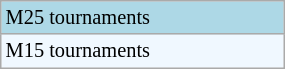<table class="wikitable" style="font-size:85%; width:15%;">
<tr style="background:lightblue;">
<td>M25 tournaments</td>
</tr>
<tr style="background:#f0f8ff;">
<td>M15 tournaments</td>
</tr>
</table>
